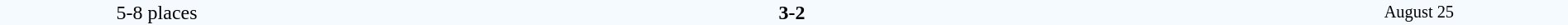<table style="width: 100%; background:#F5FAFF;" cellspacing="0">
<tr>
<td align=center rowspan=3 width=20%>5-8 places</td>
</tr>
<tr>
<td width=24% align=right><strong></strong></td>
<td align=center width=13%><strong>3-2</strong></td>
<td width=24%><strong></strong></td>
<td style=font-size:85% rowspan=3 align=center>August 25</td>
</tr>
</table>
